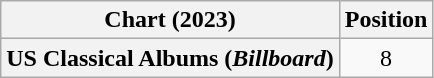<table class="wikitable plainrowheaders sortable" style="text-align:center">
<tr>
<th scope="col">Chart (2023)</th>
<th scope="col">Position</th>
</tr>
<tr>
<th scope="row">US Classical Albums (<em>Billboard</em>)</th>
<td>8</td>
</tr>
</table>
